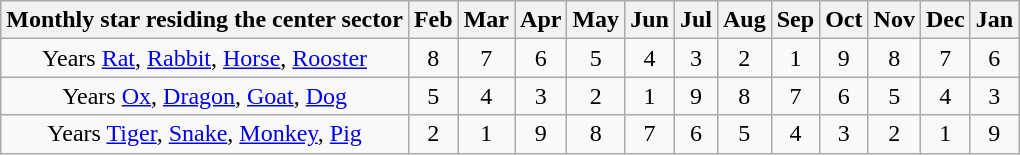<table class="wikitable">
<tr ---- align="center">
<th>Monthly star residing the center sector</th>
<th>Feb</th>
<th>Mar</th>
<th>Apr</th>
<th>May</th>
<th>Jun</th>
<th>Jul</th>
<th>Aug</th>
<th>Sep</th>
<th>Oct</th>
<th>Nov</th>
<th>Dec</th>
<th>Jan</th>
</tr>
<tr ---- align="center">
<td>Years <a href='#'>Rat</a>, <a href='#'>Rabbit</a>, <a href='#'>Horse</a>, <a href='#'>Rooster</a></td>
<td>8</td>
<td>7</td>
<td>6</td>
<td>5</td>
<td>4</td>
<td>3</td>
<td>2</td>
<td>1</td>
<td>9</td>
<td>8</td>
<td>7</td>
<td>6</td>
</tr>
<tr ---- align="center">
<td>Years <a href='#'>Ox</a>, <a href='#'>Dragon</a>, <a href='#'>Goat</a>, <a href='#'>Dog</a></td>
<td>5</td>
<td>4</td>
<td>3</td>
<td>2</td>
<td>1</td>
<td>9</td>
<td>8</td>
<td>7</td>
<td>6</td>
<td>5</td>
<td>4</td>
<td>3</td>
</tr>
<tr ---- align="center">
<td>Years <a href='#'>Tiger</a>, <a href='#'>Snake</a>, <a href='#'>Monkey</a>, <a href='#'>Pig</a></td>
<td>2</td>
<td>1</td>
<td>9</td>
<td>8</td>
<td>7</td>
<td>6</td>
<td>5</td>
<td>4</td>
<td>3</td>
<td>2</td>
<td>1</td>
<td>9</td>
</tr>
</table>
